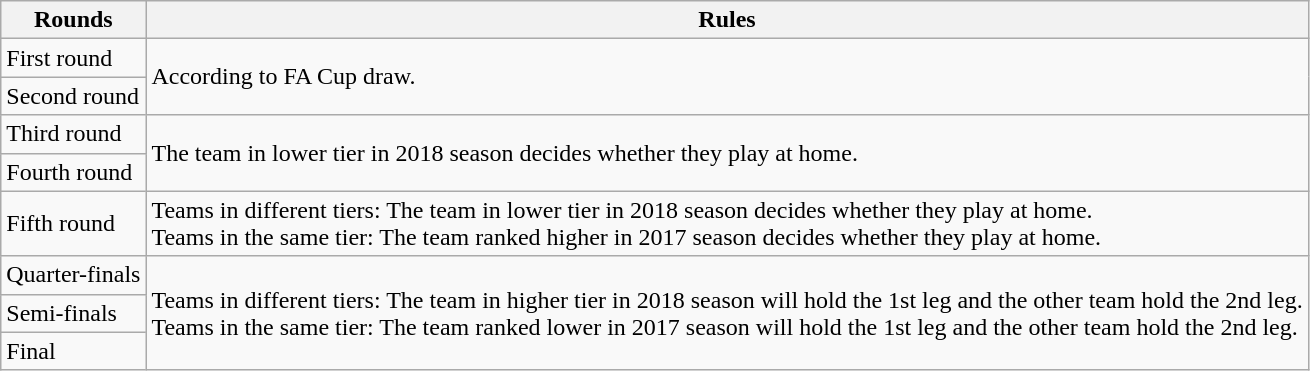<table class="wikitable">
<tr>
<th>Rounds</th>
<th>Rules</th>
</tr>
<tr>
<td>First round</td>
<td rowspan="2">According to FA Cup draw.</td>
</tr>
<tr>
<td>Second round</td>
</tr>
<tr>
<td>Third round</td>
<td rowspan="2">The team in lower tier in 2018 season decides whether they play at home.</td>
</tr>
<tr>
<td>Fourth round</td>
</tr>
<tr>
<td>Fifth round</td>
<td>Teams in different tiers: The team in lower tier in 2018 season decides whether they play at home.<br>Teams in the same tier: The team ranked higher in 2017 season decides whether they play at home.</td>
</tr>
<tr>
<td>Quarter-finals</td>
<td rowspan="3">Teams in different tiers: The team in higher tier in 2018 season will hold the 1st leg and the other team hold the 2nd leg.<br>Teams in the same tier: The team ranked lower in 2017 season will hold the 1st leg and the other team hold the 2nd leg.</td>
</tr>
<tr>
<td>Semi-finals</td>
</tr>
<tr>
<td>Final</td>
</tr>
</table>
